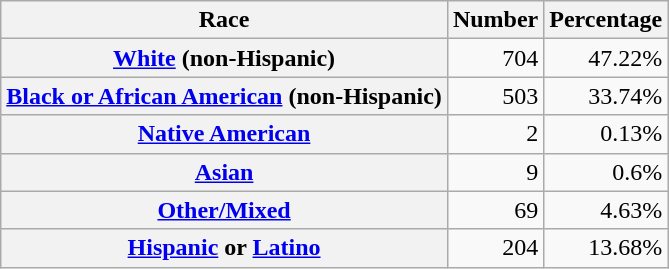<table class="wikitable" style="text-align:right">
<tr>
<th scope="col">Race</th>
<th scope="col">Number</th>
<th scope="col">Percentage</th>
</tr>
<tr>
<th scope="row"><a href='#'>White</a> (non-Hispanic)</th>
<td>704</td>
<td>47.22%</td>
</tr>
<tr>
<th scope="row"><a href='#'>Black or African American</a> (non-Hispanic)</th>
<td>503</td>
<td>33.74%</td>
</tr>
<tr>
<th scope="row"><a href='#'>Native American</a></th>
<td>2</td>
<td>0.13%</td>
</tr>
<tr>
<th scope="row"><a href='#'>Asian</a></th>
<td>9</td>
<td>0.6%</td>
</tr>
<tr>
<th scope="row"><a href='#'>Other/Mixed</a></th>
<td>69</td>
<td>4.63%</td>
</tr>
<tr>
<th scope="row"><a href='#'>Hispanic</a> or <a href='#'>Latino</a></th>
<td>204</td>
<td>13.68%</td>
</tr>
</table>
